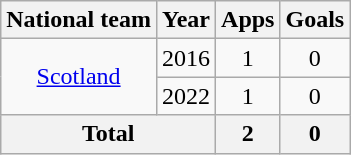<table class=wikitable style="text-align: center">
<tr>
<th>National team</th>
<th>Year</th>
<th>Apps</th>
<th>Goals</th>
</tr>
<tr>
<td rowspan="2"><a href='#'>Scotland</a></td>
<td>2016</td>
<td>1</td>
<td>0</td>
</tr>
<tr>
<td>2022</td>
<td>1</td>
<td>0</td>
</tr>
<tr>
<th colspan="2">Total</th>
<th>2</th>
<th>0</th>
</tr>
</table>
